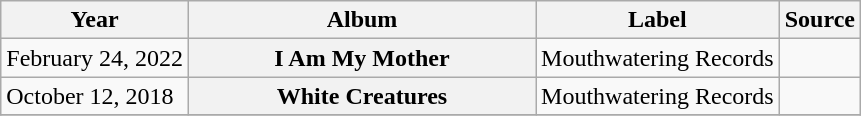<table class="wikitable plainrowheaders">
<tr>
<th>Year</th>
<th style="width:14em;">Album</th>
<th>Label</th>
<th>Source</th>
</tr>
<tr>
<td>February 24, 2022</td>
<th scope="row">I Am My Mother</th>
<td>Mouthwatering Records</td>
<td></td>
</tr>
<tr>
<td>October 12, 2018</td>
<th scope="row">White Creatures</th>
<td>Mouthwatering Records</td>
<td></td>
</tr>
<tr>
</tr>
</table>
